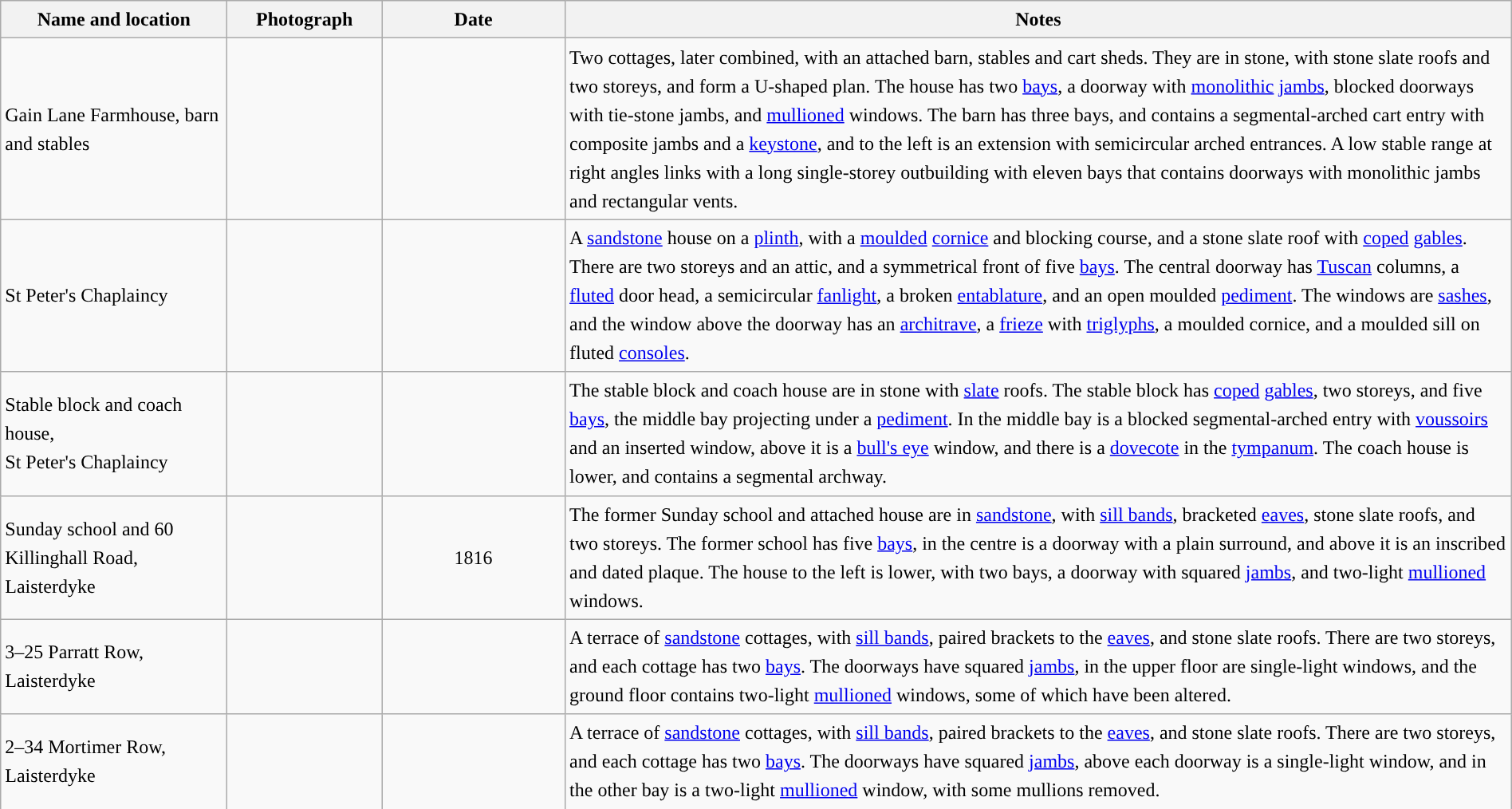<table class="wikitable sortable plainrowheaders" style="width:100%;border:0px;text-align:left;line-height:150%;">
<tr>
<th scope="col"  style="width:150px">Name and location</th>
<th scope="col"  style="width:100px" class="unsortable">Photograph</th>
<th scope="col"  style="width:120px">Date</th>
<th scope="col"  style="width:650px" class="unsortable">Notes</th>
</tr>
<tr>
<td>Gain Lane Farmhouse, barn and stables<br><small></small></td>
<td></td>
<td align="center"></td>
<td>Two cottages, later combined, with an attached barn, stables and cart sheds.  They are in stone, with stone slate roofs and two storeys, and form a U-shaped plan.  The house has two <a href='#'>bays</a>, a doorway with <a href='#'>monolithic</a> <a href='#'>jambs</a>, blocked doorways with tie-stone jambs, and <a href='#'>mullioned</a> windows.  The barn has three bays, and contains a segmental-arched cart entry with composite jambs and a <a href='#'>keystone</a>, and to the left is an extension with semicircular arched entrances.  A low stable range at right angles links with a long single-storey outbuilding with eleven bays that contains doorways with monolithic jambs and rectangular vents.</td>
</tr>
<tr>
<td>St Peter's Chaplaincy<br><small></small></td>
<td></td>
<td align="center"></td>
<td>A <a href='#'>sandstone</a> house on a <a href='#'>plinth</a>, with a <a href='#'>moulded</a> <a href='#'>cornice</a> and blocking course, and a stone slate roof with <a href='#'>coped</a> <a href='#'>gables</a>.  There are two storeys and an attic, and a symmetrical front of five <a href='#'>bays</a>.  The central doorway has <a href='#'>Tuscan</a> columns, a <a href='#'>fluted</a> door head, a semicircular <a href='#'>fanlight</a>, a broken <a href='#'>entablature</a>, and an open moulded <a href='#'>pediment</a>.  The windows are <a href='#'>sashes</a>, and the window above the doorway has an <a href='#'>architrave</a>, a <a href='#'>frieze</a> with <a href='#'>triglyphs</a>, a moulded cornice, and a moulded sill on fluted <a href='#'>consoles</a>.</td>
</tr>
<tr>
<td>Stable block and coach house,<br>St Peter's Chaplaincy<br><small></small></td>
<td></td>
<td align="center"></td>
<td>The stable block and coach house are in stone with <a href='#'>slate</a> roofs.  The stable block has <a href='#'>coped</a> <a href='#'>gables</a>, two storeys, and five <a href='#'>bays</a>, the middle bay projecting under a <a href='#'>pediment</a>.  In the middle bay is a blocked segmental-arched entry with <a href='#'>voussoirs</a> and an inserted window, above it is a <a href='#'>bull's eye</a> window, and there is a <a href='#'>dovecote</a> in the <a href='#'>tympanum</a>.  The coach house is lower, and contains a segmental archway.</td>
</tr>
<tr>
<td>Sunday school and 60 Killinghall Road, Laisterdyke<br><small></small></td>
<td></td>
<td align="center">1816</td>
<td>The former Sunday school and attached house are in <a href='#'>sandstone</a>, with <a href='#'>sill bands</a>, bracketed <a href='#'>eaves</a>, stone slate roofs, and two storeys.  The former school has five <a href='#'>bays</a>, in the centre is a doorway with a plain surround, and above it is an inscribed and dated plaque.  The house to the left is lower, with two bays, a doorway with squared <a href='#'>jambs</a>, and two-light <a href='#'>mullioned</a> windows.</td>
</tr>
<tr>
<td>3–25 Parratt Row, Laisterdyke<br><small></small></td>
<td></td>
<td align="center"></td>
<td>A terrace of <a href='#'>sandstone</a> cottages, with <a href='#'>sill bands</a>, paired brackets to the <a href='#'>eaves</a>, and stone slate roofs.  There are two storeys, and each cottage has two <a href='#'>bays</a>.  The doorways have squared <a href='#'>jambs</a>,  in the upper floor are single-light windows, and the ground floor contains two-light <a href='#'>mullioned</a> windows, some of which have been altered.</td>
</tr>
<tr>
<td>2–34 Mortimer Row, Laisterdyke<br><small></small></td>
<td></td>
<td align="center"></td>
<td>A terrace of <a href='#'>sandstone</a> cottages, with <a href='#'>sill bands</a>, paired brackets to the <a href='#'>eaves</a>, and stone slate roofs.  There are two storeys, and each cottage has two <a href='#'>bays</a>.  The doorways have squared <a href='#'>jambs</a>, above each doorway is a single-light window, and in the other bay is a two-light <a href='#'>mullioned</a> window, with some mullions removed.</td>
</tr>
<tr>
</tr>
</table>
